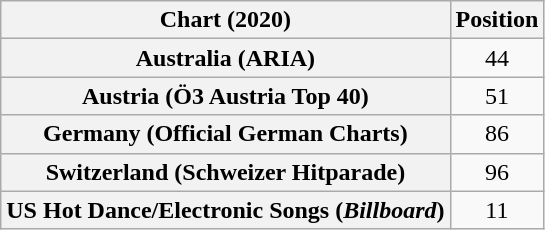<table class="wikitable sortable plainrowheaders" style="text-align:center">
<tr>
<th scope="col">Chart (2020)</th>
<th scope="col">Position</th>
</tr>
<tr>
<th scope="row">Australia (ARIA)</th>
<td>44</td>
</tr>
<tr>
<th scope="row">Austria (Ö3 Austria Top 40)</th>
<td>51</td>
</tr>
<tr>
<th scope="row">Germany (Official German Charts)</th>
<td>86</td>
</tr>
<tr>
<th scope="row">Switzerland (Schweizer Hitparade)</th>
<td>96</td>
</tr>
<tr>
<th scope="row">US Hot Dance/Electronic Songs (<em>Billboard</em>)</th>
<td>11</td>
</tr>
</table>
